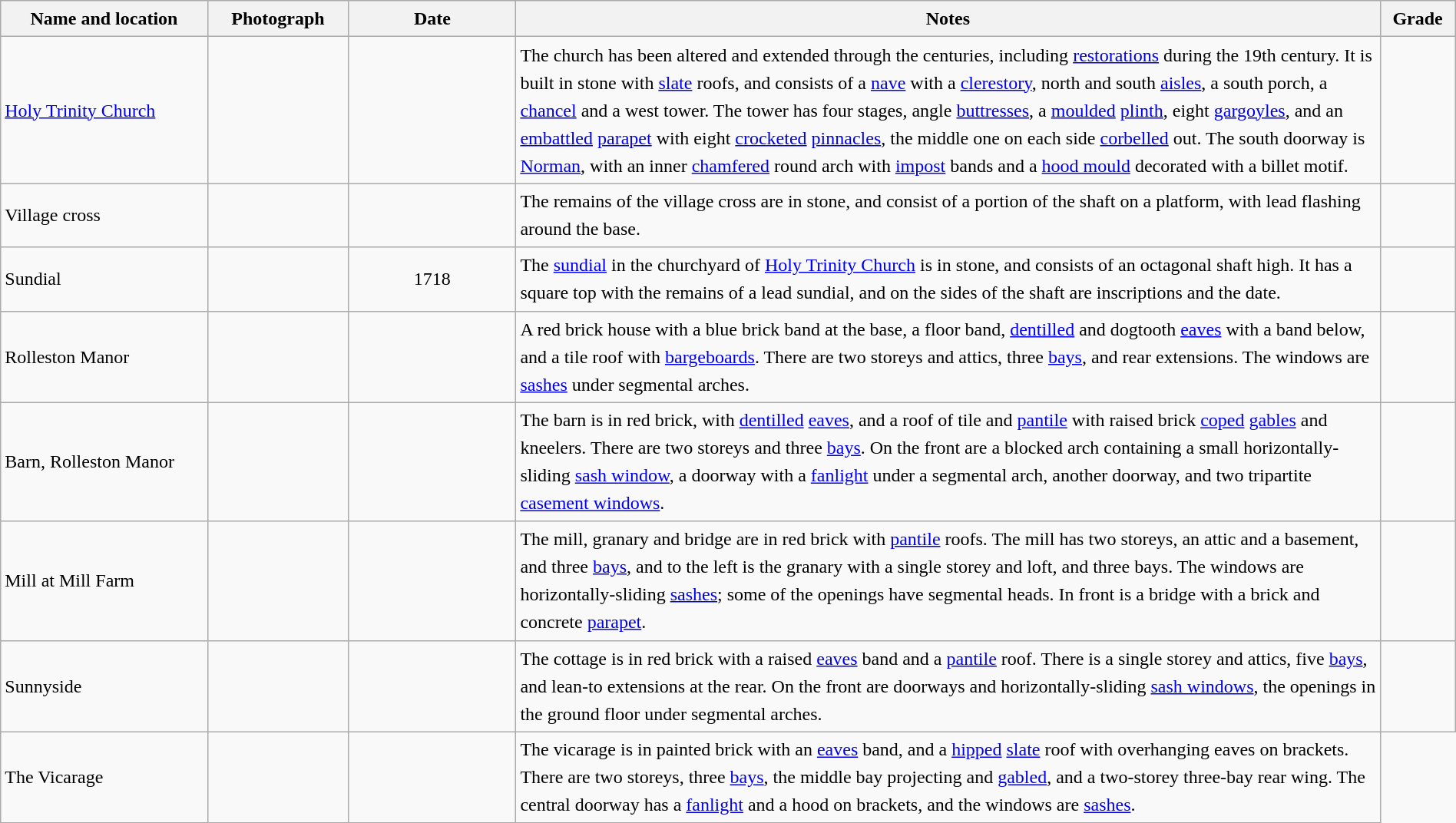<table class="wikitable sortable plainrowheaders" style="width:100%; border:0px; text-align:left; line-height:150%">
<tr>
<th scope="col"  style="width:150px">Name and location</th>
<th scope="col"  style="width:100px" class="unsortable">Photograph</th>
<th scope="col"  style="width:120px">Date</th>
<th scope="col"  style="width:650px" class="unsortable">Notes</th>
<th scope="col"  style="width:50px">Grade</th>
</tr>
<tr>
<td><a href='#'>Holy Trinity Church</a><br><small></small></td>
<td></td>
<td align="center"></td>
<td>The church has been altered and extended through the centuries, including <a href='#'>restorations</a> during the 19th century.  It is built in stone with <a href='#'>slate</a> roofs, and consists of a <a href='#'>nave</a> with a <a href='#'>clerestory</a>, north and south <a href='#'>aisles</a>, a south porch, a <a href='#'>chancel</a> and a west tower.  The tower has four stages, angle <a href='#'>buttresses</a>, a <a href='#'>moulded</a> <a href='#'>plinth</a>, eight <a href='#'>gargoyles</a>, and an <a href='#'>embattled</a> <a href='#'>parapet</a> with eight <a href='#'>crocketed</a> <a href='#'>pinnacles</a>, the middle one on each side <a href='#'>corbelled</a> out.  The south doorway is <a href='#'>Norman</a>, with an inner <a href='#'>chamfered</a> round arch with <a href='#'>impost</a> bands and a <a href='#'>hood mould</a> decorated with a billet motif.</td>
<td align="center" ></td>
</tr>
<tr>
<td>Village cross<br><small></small></td>
<td></td>
<td align="center"></td>
<td>The remains of the village cross are in stone, and consist of a portion of the shaft on a platform, with lead flashing around the base.</td>
<td align="center" ></td>
</tr>
<tr>
<td>Sundial<br><small></small></td>
<td></td>
<td align="center">1718</td>
<td>The <a href='#'>sundial</a> in the churchyard of <a href='#'>Holy Trinity Church</a> is in stone, and consists of an octagonal shaft  high.  It has a square top with the remains of a lead sundial, and on the sides of the shaft are inscriptions and the date.</td>
<td align="center" ></td>
</tr>
<tr>
<td>Rolleston Manor<br><small></small></td>
<td></td>
<td align="center"></td>
<td>A red brick house with a blue brick band at the base, a floor band, <a href='#'>dentilled</a> and dogtooth <a href='#'>eaves</a> with a band below, and a tile roof with <a href='#'>bargeboards</a>.  There are two storeys and attics, three <a href='#'>bays</a>, and rear extensions.  The windows are <a href='#'>sashes</a> under segmental arches.</td>
<td align="center" ></td>
</tr>
<tr>
<td>Barn, Rolleston Manor<br><small></small></td>
<td></td>
<td align="center"></td>
<td>The barn is in red brick, with <a href='#'>dentilled</a> <a href='#'>eaves</a>, and a roof of tile and <a href='#'>pantile</a> with raised brick <a href='#'>coped</a> <a href='#'>gables</a> and kneelers.  There are two storeys and three <a href='#'>bays</a>.  On the front are a blocked arch containing a small horizontally-sliding <a href='#'>sash window</a>, a doorway with a <a href='#'>fanlight</a> under a segmental arch, another doorway, and two tripartite <a href='#'>casement windows</a>.</td>
<td align="center" ></td>
</tr>
<tr>
<td>Mill at Mill Farm<br><small></small></td>
<td></td>
<td align="center"></td>
<td>The mill, granary and bridge are in red brick with <a href='#'>pantile</a> roofs.  The mill has two storeys, an attic and a basement, and three <a href='#'>bays</a>, and to the left is the granary with a single storey and loft, and three bays.  The windows are horizontally-sliding <a href='#'>sashes</a>; some of the openings have segmental heads.  In front is a bridge with a brick and concrete <a href='#'>parapet</a>.</td>
<td align="center" ></td>
</tr>
<tr>
<td>Sunnyside<br><small></small></td>
<td></td>
<td align="center"></td>
<td>The cottage is in red brick with a raised <a href='#'>eaves</a> band and a <a href='#'>pantile</a> roof.  There is a single storey and attics, five <a href='#'>bays</a>, and lean-to extensions at the rear.  On the front are doorways and horizontally-sliding <a href='#'>sash windows</a>, the openings in the ground floor under segmental arches.</td>
<td align="center" ></td>
</tr>
<tr>
<td>The Vicarage<br><small></small></td>
<td></td>
<td align="center"></td>
<td>The vicarage is in painted brick with an <a href='#'>eaves</a> band, and a <a href='#'>hipped</a> <a href='#'>slate</a> roof with overhanging eaves on brackets.  There are two storeys, three <a href='#'>bays</a>, the middle bay projecting and <a href='#'>gabled</a>, and a two-storey three-bay rear wing.  The central doorway has a <a href='#'>fanlight</a> and a hood on brackets, and the windows are <a href='#'>sashes</a>.</td>
</tr>
<tr>
</tr>
</table>
